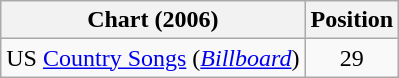<table class="wikitable sortable">
<tr>
<th scope="col">Chart (2006)</th>
<th scope="col">Position</th>
</tr>
<tr>
<td>US <a href='#'>Country Songs</a> (<em><a href='#'>Billboard</a></em>)</td>
<td align="center">29</td>
</tr>
</table>
